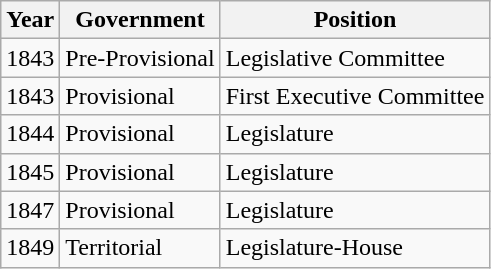<table class="wikitable">
<tr>
<th><strong>Year</strong></th>
<th><strong>Government</strong></th>
<th><strong>Position</strong></th>
</tr>
<tr>
<td>1843</td>
<td>Pre-Provisional</td>
<td>Legislative Committee</td>
</tr>
<tr>
<td>1843</td>
<td>Provisional</td>
<td>First Executive Committee</td>
</tr>
<tr>
<td>1844</td>
<td>Provisional</td>
<td>Legislature</td>
</tr>
<tr>
<td>1845</td>
<td>Provisional</td>
<td>Legislature</td>
</tr>
<tr>
<td>1847</td>
<td>Provisional</td>
<td>Legislature</td>
</tr>
<tr>
<td>1849</td>
<td>Territorial</td>
<td>Legislature-House</td>
</tr>
</table>
